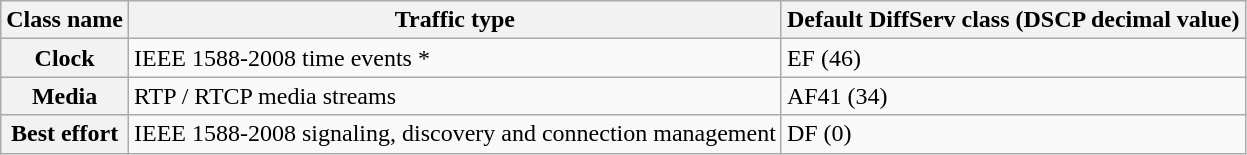<table class=wikitable>
<tr>
<th>Class name</th>
<th>Traffic type</th>
<th>Default DiffServ class (DSCP decimal value)</th>
</tr>
<tr>
<th>Clock</th>
<td>IEEE 1588-2008 time events *</td>
<td>EF (46)</td>
</tr>
<tr>
<th>Media</th>
<td>RTP / RTCP media streams</td>
<td>AF41 (34)</td>
</tr>
<tr>
<th>Best effort</th>
<td>IEEE 1588-2008 signaling, discovery and connection management</td>
<td>DF (0)</td>
</tr>
</table>
